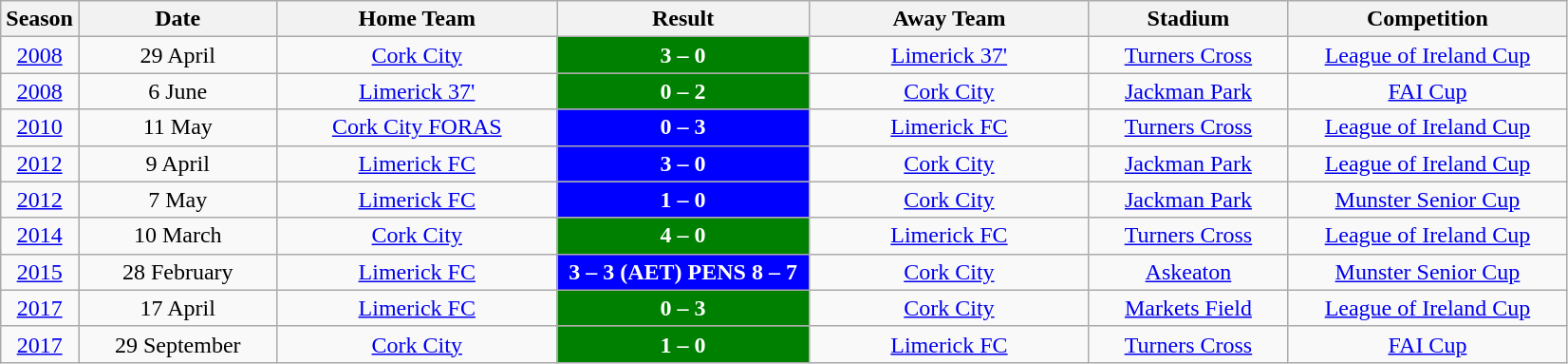<table class="wikitable" style="text-align:center;">
<tr>
<th>Season</th>
<th style="width:3.5cm;">Date</th>
<th style="width:5cm;">Home Team</th>
<th style="width:4.5cm;">Result</th>
<th style="width:5cm;">Away Team</th>
<th style="width:3.5cm;">Stadium</th>
<th style="width:5cm;">Competition</th>
</tr>
<tr>
<td style="text-align:center;" rowspan "2"><a href='#'>2008</a></td>
<td>29 April</td>
<td><a href='#'>Cork City</a></td>
<td style="background:green;color:white;"><strong>3 – 0</strong></td>
<td><a href='#'>Limerick 37'</a></td>
<td><a href='#'>Turners Cross</a></td>
<td style="text-align:center;"><a href='#'>League of Ireland Cup</a></td>
</tr>
<tr>
<td><a href='#'>2008</a></td>
<td style="text-align:center;">6 June</td>
<td><a href='#'>Limerick 37'</a></td>
<td style="background:green;color:white;"><strong>0 – 2</strong></td>
<td><a href='#'>Cork City</a></td>
<td><a href='#'>Jackman Park</a></td>
<td style="text-align:center;"><a href='#'>FAI Cup</a></td>
</tr>
<tr>
<td><a href='#'>2010</a></td>
<td>11 May</td>
<td><a href='#'>Cork City FORAS</a></td>
<td style="background:blue;color:white;"><strong>0 – 3</strong></td>
<td><a href='#'>Limerick FC</a></td>
<td><a href='#'>Turners Cross</a></td>
<td><a href='#'>League of Ireland Cup</a></td>
</tr>
<tr>
<td align="center rowspan "2"><a href='#'>2012</a></td>
<td style="text-align:center;">9 April</td>
<td><a href='#'>Limerick FC</a></td>
<td style="background:blue;color:white;"><strong>3 – 0</strong></td>
<td><a href='#'>Cork City</a></td>
<td><a href='#'>Jackman Park</a></td>
<td style="text-align:center;"><a href='#'>League of Ireland Cup</a></td>
</tr>
<tr>
<td><a href='#'>2012</a></td>
<td style="text-align:center;">7 May</td>
<td><a href='#'>Limerick FC</a></td>
<td style="background:blue;color:white;"><strong>1 – 0</strong></td>
<td><a href='#'>Cork City</a></td>
<td><a href='#'>Jackman Park</a></td>
<td style="text-align:center;"><a href='#'>Munster Senior Cup</a></td>
</tr>
<tr>
<td><a href='#'>2014</a></td>
<td>10 March</td>
<td><a href='#'>Cork City</a></td>
<td style="background:green;color:white;"><strong>4 – 0</strong></td>
<td><a href='#'>Limerick FC</a></td>
<td><a href='#'>Turners Cross</a></td>
<td><a href='#'>League of Ireland Cup</a></td>
</tr>
<tr>
<td><a href='#'>2015</a></td>
<td>28 February</td>
<td><a href='#'>Limerick FC</a></td>
<td style="background:blue;color:white;"><strong>3 – 3 (AET) PENS 8 – 7</strong></td>
<td><a href='#'>Cork City</a></td>
<td><a href='#'>Askeaton</a></td>
<td><a href='#'>Munster Senior Cup</a></td>
</tr>
<tr>
<td><a href='#'>2017</a></td>
<td>17 April</td>
<td><a href='#'>Limerick FC</a></td>
<td style="background:green;color:white;"><strong>0 – 3</strong></td>
<td><a href='#'>Cork City</a></td>
<td><a href='#'>Markets Field</a></td>
<td><a href='#'>League of Ireland Cup</a></td>
</tr>
<tr>
<td><a href='#'>2017</a></td>
<td>29 September</td>
<td><a href='#'>Cork City</a></td>
<td style="background:green;color:white;"><strong>1 – 0</strong></td>
<td><a href='#'>Limerick FC</a></td>
<td><a href='#'>Turners Cross</a></td>
<td><a href='#'>FAI Cup</a></td>
</tr>
</table>
